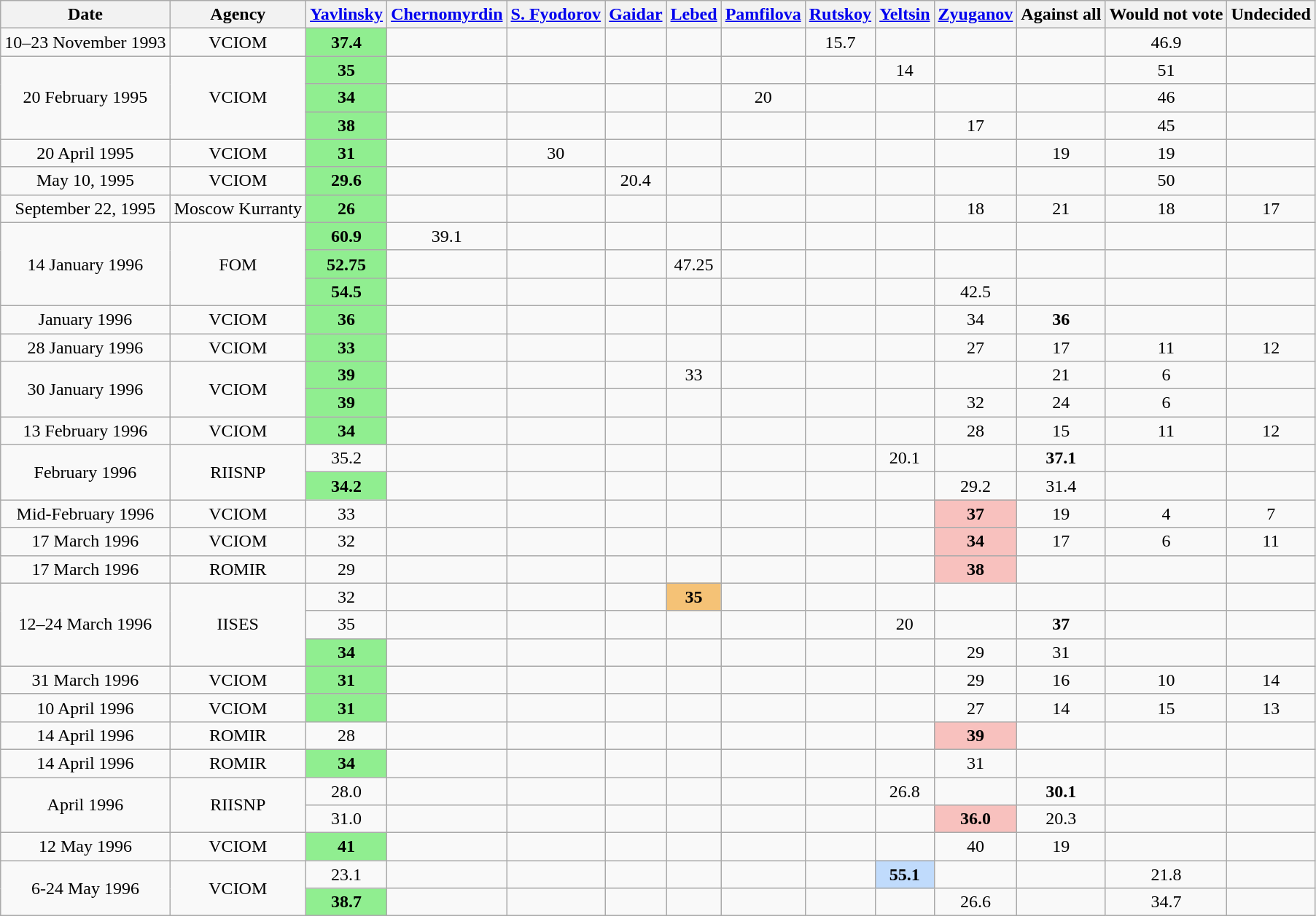<table class=wikitable style=text-align:center>
<tr>
<th>Date</th>
<th>Agency</th>
<th><a href='#'>Yavlinsky</a></th>
<th><a href='#'>Chernomyrdin</a></th>
<th><a href='#'>S. Fyodorov</a></th>
<th><a href='#'>Gaidar</a></th>
<th><a href='#'>Lebed</a></th>
<th><a href='#'>Pamfilova</a></th>
<th><a href='#'>Rutskoy</a></th>
<th><a href='#'>Yeltsin</a></th>
<th><a href='#'>Zyuganov</a></th>
<th>Against all</th>
<th>Would not vote</th>
<th>Undecided</th>
</tr>
<tr>
<td>10–23 November 1993</td>
<td>VCIOM</td>
<td style="background:#90ee90"><strong>37.4</strong></td>
<td></td>
<td></td>
<td></td>
<td></td>
<td></td>
<td>15.7</td>
<td></td>
<td></td>
<td></td>
<td>46.9</td>
<td></td>
</tr>
<tr>
<td rowspan=3>20 February 1995</td>
<td rowspan=3>VCIOM</td>
<td style="background:#90ee90"><strong>35</strong></td>
<td></td>
<td></td>
<td></td>
<td></td>
<td></td>
<td></td>
<td>14</td>
<td></td>
<td></td>
<td>51</td>
<td></td>
</tr>
<tr>
<td style="background:#90ee90"><strong>34</strong></td>
<td></td>
<td></td>
<td></td>
<td></td>
<td>20</td>
<td></td>
<td></td>
<td></td>
<td></td>
<td>46</td>
<td></td>
</tr>
<tr>
<td style="background:#90ee90"><strong>38</strong></td>
<td></td>
<td></td>
<td></td>
<td></td>
<td></td>
<td></td>
<td></td>
<td>17</td>
<td></td>
<td>45</td>
<td></td>
</tr>
<tr>
<td>20 April 1995</td>
<td>VCIOM</td>
<td style="background:#90ee90"><strong>31</strong></td>
<td></td>
<td>30</td>
<td></td>
<td></td>
<td></td>
<td></td>
<td></td>
<td></td>
<td>19</td>
<td>19</td>
<td></td>
</tr>
<tr>
<td>May 10, 1995</td>
<td>VCIOM</td>
<td style="background:#90ee90"><strong>29.6</strong></td>
<td></td>
<td></td>
<td>20.4</td>
<td></td>
<td></td>
<td></td>
<td></td>
<td></td>
<td></td>
<td>50</td>
<td></td>
</tr>
<tr>
<td>September 22, 1995</td>
<td>Moscow Kurranty</td>
<td style="background:#90ee90"><strong>26</strong></td>
<td></td>
<td></td>
<td></td>
<td></td>
<td></td>
<td></td>
<td></td>
<td>18</td>
<td>21</td>
<td>18</td>
<td>17</td>
</tr>
<tr>
<td rowspan=3>14 January 1996</td>
<td rowspan=3>FOM</td>
<td style="background:#90ee90"><strong>60.9</strong></td>
<td>39.1</td>
<td></td>
<td></td>
<td></td>
<td></td>
<td></td>
<td></td>
<td></td>
<td></td>
<td></td>
<td></td>
</tr>
<tr>
<td style="background:#90ee90"><strong>52.75</strong></td>
<td></td>
<td></td>
<td></td>
<td>47.25</td>
<td></td>
<td></td>
<td></td>
<td></td>
<td></td>
<td></td>
<td></td>
</tr>
<tr>
<td style="background:#90ee90"><strong>54.5</strong></td>
<td></td>
<td></td>
<td></td>
<td></td>
<td></td>
<td></td>
<td></td>
<td>42.5</td>
<td></td>
<td></td>
<td></td>
</tr>
<tr>
<td>January 1996</td>
<td>VCIOM</td>
<td style="background:#90ee90"><strong>36</strong></td>
<td></td>
<td></td>
<td></td>
<td></td>
<td></td>
<td></td>
<td></td>
<td>34</td>
<td><strong>36</strong></td>
<td></td>
<td></td>
</tr>
<tr>
<td>28 January 1996</td>
<td>VCIOM</td>
<td style="background:#90ee90"><strong>33</strong></td>
<td></td>
<td></td>
<td></td>
<td></td>
<td></td>
<td></td>
<td></td>
<td>27</td>
<td>17</td>
<td>11</td>
<td>12</td>
</tr>
<tr>
<td rowspan=2>30 January 1996</td>
<td rowspan=2>VCIOM</td>
<td style="background:#90ee90"><strong>39</strong></td>
<td></td>
<td></td>
<td></td>
<td>33</td>
<td></td>
<td></td>
<td></td>
<td></td>
<td>21</td>
<td>6</td>
<td></td>
</tr>
<tr>
<td style="background:#90ee90"><strong>39</strong></td>
<td></td>
<td></td>
<td></td>
<td></td>
<td></td>
<td></td>
<td></td>
<td>32</td>
<td>24</td>
<td>6</td>
<td></td>
</tr>
<tr>
<td>13 February 1996</td>
<td>VCIOM</td>
<td style="background:#90ee90"><strong>34</strong></td>
<td></td>
<td></td>
<td></td>
<td></td>
<td></td>
<td></td>
<td></td>
<td>28</td>
<td>15</td>
<td>11</td>
<td>12</td>
</tr>
<tr>
<td rowspan=2>February 1996</td>
<td rowspan=2>RIISNP</td>
<td>35.2</td>
<td></td>
<td></td>
<td></td>
<td></td>
<td></td>
<td></td>
<td>20.1</td>
<td></td>
<td><strong>37.1</strong></td>
<td></td>
<td></td>
</tr>
<tr>
<td style="background:#90ee90"><strong>34.2</strong></td>
<td></td>
<td></td>
<td></td>
<td></td>
<td></td>
<td></td>
<td></td>
<td>29.2</td>
<td>31.4</td>
<td></td>
<td></td>
</tr>
<tr>
<td>Mid-February 1996</td>
<td>VCIOM</td>
<td>33</td>
<td></td>
<td></td>
<td></td>
<td></td>
<td></td>
<td></td>
<td></td>
<td style="background:#F8C1BE"><strong>37</strong></td>
<td>19</td>
<td>4</td>
<td>7</td>
</tr>
<tr>
<td>17 March 1996</td>
<td>VCIOM</td>
<td>32</td>
<td></td>
<td></td>
<td></td>
<td></td>
<td></td>
<td></td>
<td></td>
<td style="background:#F8C1BE"><strong>34</strong></td>
<td>17</td>
<td>6</td>
<td>11</td>
</tr>
<tr>
<td>17 March 1996</td>
<td>ROMIR</td>
<td>29</td>
<td></td>
<td></td>
<td></td>
<td></td>
<td></td>
<td></td>
<td></td>
<td style="background:#F8C1BE"><strong>38</strong></td>
<td></td>
<td></td>
<td></td>
</tr>
<tr>
<td rowspan=3>12–24 March 1996</td>
<td rowspan=3>IISES</td>
<td>32</td>
<td></td>
<td></td>
<td></td>
<td style="background:#f5c276"><strong>35</strong></td>
<td></td>
<td></td>
<td></td>
<td></td>
<td></td>
<td></td>
<td></td>
</tr>
<tr>
<td>35</td>
<td></td>
<td></td>
<td></td>
<td></td>
<td></td>
<td></td>
<td>20</td>
<td></td>
<td><strong>37</strong></td>
<td></td>
<td></td>
</tr>
<tr>
<td style="background:#90ee90"><strong>34</strong></td>
<td></td>
<td></td>
<td></td>
<td></td>
<td></td>
<td></td>
<td></td>
<td>29</td>
<td>31</td>
<td></td>
<td></td>
</tr>
<tr>
<td>31 March 1996</td>
<td>VCIOM</td>
<td style="background:#90ee90"><strong>31</strong></td>
<td></td>
<td></td>
<td></td>
<td></td>
<td></td>
<td></td>
<td></td>
<td>29</td>
<td>16</td>
<td>10</td>
<td>14</td>
</tr>
<tr>
<td>10 April 1996</td>
<td>VCIOM</td>
<td style="background:#90ee90"><strong>31</strong></td>
<td></td>
<td></td>
<td></td>
<td></td>
<td></td>
<td></td>
<td></td>
<td>27</td>
<td>14</td>
<td>15</td>
<td>13</td>
</tr>
<tr>
<td>14 April 1996</td>
<td>ROMIR</td>
<td>28</td>
<td></td>
<td></td>
<td></td>
<td></td>
<td></td>
<td></td>
<td></td>
<td style="background:#F8C1BE"><strong>39</strong></td>
<td></td>
<td></td>
<td></td>
</tr>
<tr>
<td>14 April 1996</td>
<td>ROMIR</td>
<td style="background:#90ee90"><strong>34</strong></td>
<td></td>
<td></td>
<td></td>
<td></td>
<td></td>
<td></td>
<td></td>
<td>31</td>
<td></td>
<td></td>
<td></td>
</tr>
<tr>
<td rowspan=2>April 1996</td>
<td rowspan=2>RIISNP</td>
<td>28.0</td>
<td></td>
<td></td>
<td></td>
<td></td>
<td></td>
<td></td>
<td>26.8</td>
<td></td>
<td><strong>30.1</strong></td>
<td></td>
<td></td>
</tr>
<tr>
<td>31.0</td>
<td></td>
<td></td>
<td></td>
<td></td>
<td></td>
<td></td>
<td></td>
<td style="background:#F8C1BE"><strong>36.0</strong></td>
<td>20.3</td>
<td></td>
<td></td>
</tr>
<tr>
<td>12 May 1996</td>
<td>VCIOM</td>
<td style="background:#90ee90"><strong>41</strong></td>
<td></td>
<td></td>
<td></td>
<td></td>
<td></td>
<td></td>
<td></td>
<td>40</td>
<td>19</td>
<td></td>
<td></td>
</tr>
<tr>
<td rowspan=2>6-24 May 1996</td>
<td rowspan=2>VCIOM</td>
<td>23.1</td>
<td></td>
<td></td>
<td></td>
<td></td>
<td></td>
<td></td>
<td style="background:#C0DBFC"><strong>55.1</strong></td>
<td></td>
<td></td>
<td>21.8</td>
<td></td>
</tr>
<tr>
<td style="background:#90ee90"><strong>38.7</strong></td>
<td></td>
<td></td>
<td></td>
<td></td>
<td></td>
<td></td>
<td></td>
<td>26.6</td>
<td></td>
<td>34.7</td>
<td></td>
</tr>
</table>
